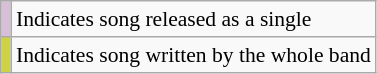<table class="wikitable" style="font-size:90%;">
<tr>
<td scope="row" style="background-color:#D8BFD8"> </td>
<td>Indicates song released as a single</td>
</tr>
<tr>
<td scope="row" style="background-color:#ced343"> </td>
<td>Indicates song written by the whole band</td>
</tr>
</table>
